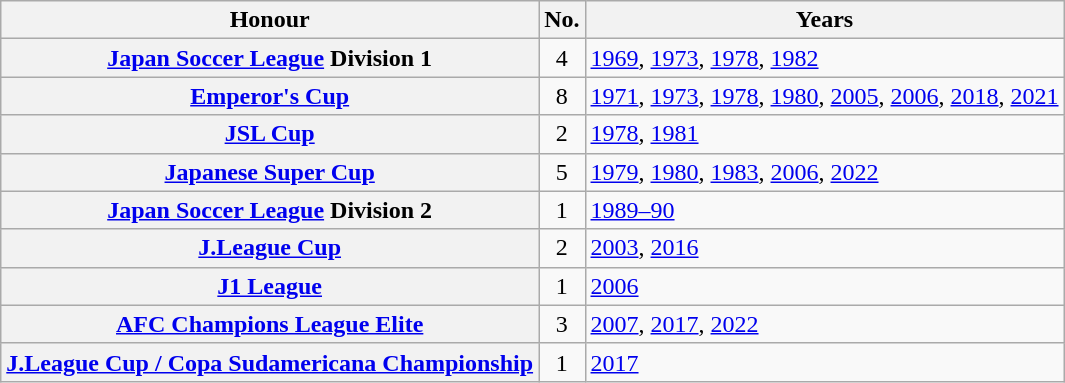<table class="wikitable plainrowheaders">
<tr>
<th scope=col>Honour</th>
<th scope=col>No.</th>
<th scope=col>Years</th>
</tr>
<tr>
<th scope=row><a href='#'>Japan Soccer League</a> Division 1</th>
<td align="center">4</td>
<td><a href='#'>1969</a>, <a href='#'>1973</a>, <a href='#'>1978</a>, <a href='#'>1982</a></td>
</tr>
<tr>
<th scope=row><a href='#'>Emperor's Cup</a></th>
<td align="center">8</td>
<td><a href='#'>1971</a>, <a href='#'>1973</a>, <a href='#'>1978</a>, <a href='#'>1980</a>, <a href='#'>2005</a>, <a href='#'>2006</a>, <a href='#'>2018</a>, <a href='#'>2021</a></td>
</tr>
<tr>
<th scope=row><a href='#'>JSL Cup</a></th>
<td align="center">2</td>
<td><a href='#'>1978</a>, <a href='#'>1981</a></td>
</tr>
<tr>
<th scope=row><a href='#'>Japanese Super Cup</a></th>
<td align="center">5</td>
<td><a href='#'>1979</a>, <a href='#'>1980</a>, <a href='#'>1983</a>,  <a href='#'>2006</a>, <a href='#'>2022</a></td>
</tr>
<tr>
<th scope=row><a href='#'>Japan Soccer League</a> Division 2</th>
<td align="center">1</td>
<td><a href='#'>1989–90</a></td>
</tr>
<tr>
<th scope=row><a href='#'>J.League Cup</a></th>
<td align="center">2</td>
<td><a href='#'>2003</a>, <a href='#'>2016</a></td>
</tr>
<tr>
<th scope=row><a href='#'>J1 League</a></th>
<td align="center">1</td>
<td><a href='#'>2006</a></td>
</tr>
<tr>
<th scope=row><a href='#'>AFC Champions League Elite</a></th>
<td align="center">3</td>
<td><a href='#'>2007</a>, <a href='#'>2017</a>, <a href='#'>2022</a></td>
</tr>
<tr>
<th scope=row><a href='#'>J.League Cup / Copa Sudamericana Championship</a></th>
<td align="center">1</td>
<td><a href='#'>2017</a></td>
</tr>
</table>
